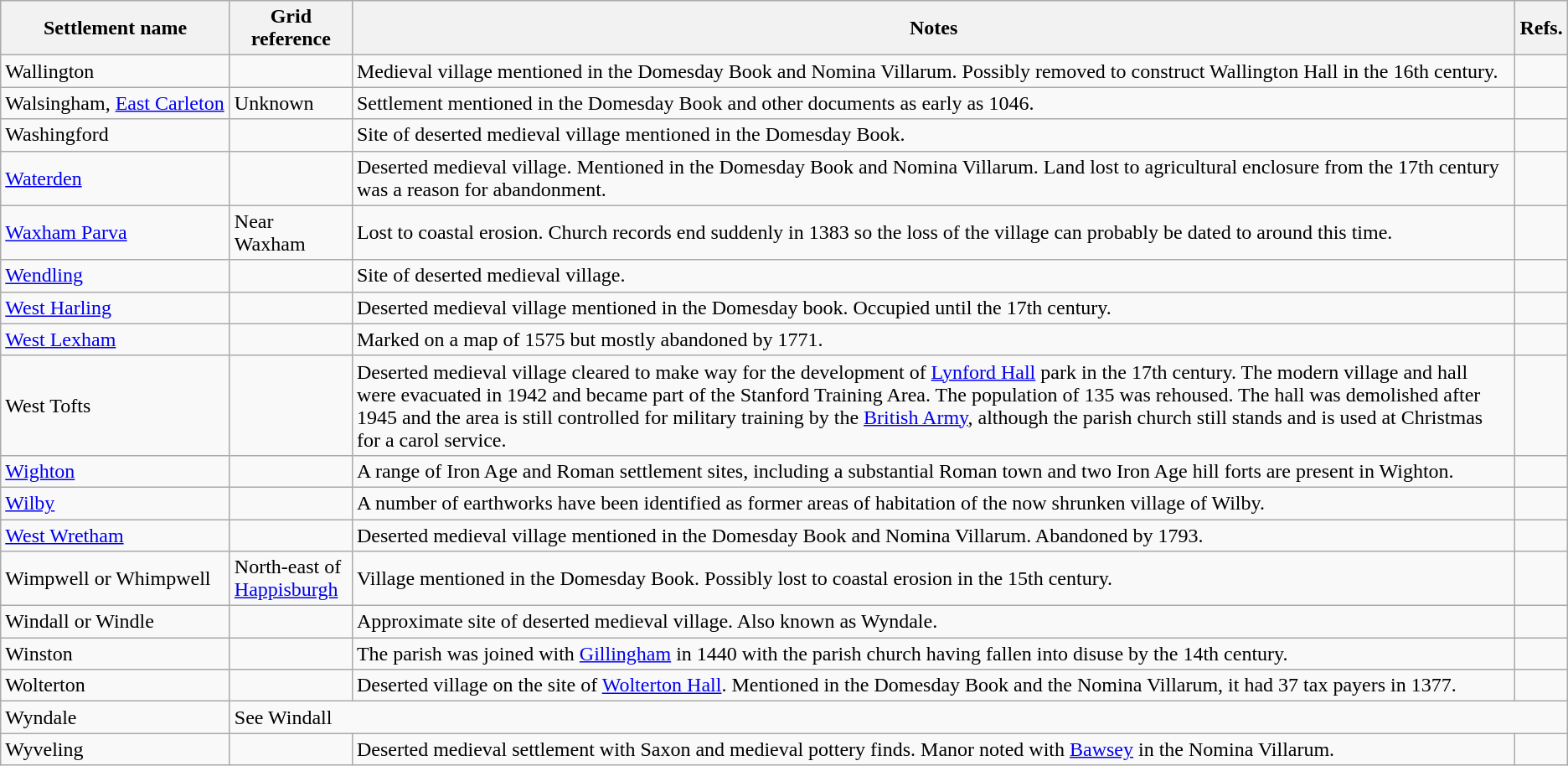<table class="wikitable">
<tr>
<th width=175>Settlement name</th>
<th width=90>Grid reference</th>
<th>Notes</th>
<th>Refs.</th>
</tr>
<tr>
<td>Wallington</td>
<td></td>
<td>Medieval village mentioned in the Domesday Book and Nomina Villarum. Possibly removed to construct Wallington Hall in the 16th century.</td>
<td></td>
</tr>
<tr>
<td>Walsingham, <a href='#'>East Carleton</a></td>
<td>Unknown</td>
<td>Settlement mentioned in the Domesday Book and other documents as early as 1046.</td>
<td></td>
</tr>
<tr>
<td>Washingford</td>
<td></td>
<td>Site of deserted medieval village mentioned in the Domesday Book.</td>
<td></td>
</tr>
<tr>
<td><a href='#'>Waterden</a></td>
<td></td>
<td>Deserted medieval village. Mentioned in the Domesday Book and Nomina Villarum. Land lost to agricultural enclosure from the 17th century was a reason for abandonment.</td>
<td></td>
</tr>
<tr>
<td><a href='#'>Waxham Parva</a></td>
<td>Near Waxham</td>
<td>Lost to coastal erosion. Church records end suddenly in 1383 so the loss of the village can probably be dated to around this time.</td>
<td></td>
</tr>
<tr>
<td><a href='#'>Wendling</a></td>
<td></td>
<td>Site of deserted medieval village.</td>
<td></td>
</tr>
<tr>
<td><a href='#'>West Harling</a></td>
<td></td>
<td>Deserted medieval village mentioned in the Domesday book. Occupied until the 17th century.</td>
<td></td>
</tr>
<tr>
<td><a href='#'>West Lexham</a></td>
<td></td>
<td>Marked on a map of 1575 but mostly abandoned by 1771.</td>
<td></td>
</tr>
<tr>
<td>West Tofts</td>
<td></td>
<td>Deserted medieval village cleared to make way for the development of <a href='#'>Lynford Hall</a> park in the 17th century. The modern village and hall were evacuated in 1942 and became part of the Stanford Training Area. The population of 135 was rehoused. The hall was demolished after 1945 and the area is still controlled for military training by the <a href='#'>British Army</a>, although the parish church still stands and is used at Christmas for a carol service.</td>
<td></td>
</tr>
<tr>
<td><a href='#'>Wighton</a></td>
<td></td>
<td>A range of Iron Age and Roman settlement sites, including a substantial Roman town and two Iron Age hill forts are present in Wighton.</td>
<td></td>
</tr>
<tr>
<td><a href='#'>Wilby</a></td>
<td></td>
<td>A number of earthworks have been identified as former areas of habitation of the now shrunken village of Wilby.</td>
<td></td>
</tr>
<tr>
<td><a href='#'>West Wretham</a></td>
<td></td>
<td>Deserted medieval village mentioned in the Domesday Book and Nomina Villarum. Abandoned by 1793.</td>
<td></td>
</tr>
<tr>
<td>Wimpwell or Whimpwell</td>
<td>North-east of <a href='#'>Happisburgh</a></td>
<td>Village mentioned in the Domesday Book. Possibly lost to coastal erosion in the 15th century.</td>
<td></td>
</tr>
<tr>
<td>Windall or Windle</td>
<td></td>
<td>Approximate site of deserted medieval village. Also known as Wyndale.</td>
<td></td>
</tr>
<tr>
<td>Winston</td>
<td></td>
<td>The parish was joined with <a href='#'>Gillingham</a> in 1440 with the parish church having fallen into disuse by the 14th century.</td>
<td></td>
</tr>
<tr>
<td>Wolterton</td>
<td></td>
<td>Deserted village on the site of <a href='#'>Wolterton Hall</a>. Mentioned in the Domesday Book and the Nomina Villarum, it had 37 tax payers in 1377.</td>
<td></td>
</tr>
<tr>
<td>Wyndale</td>
<td colspan="3">See Windall</td>
</tr>
<tr>
<td>Wyveling</td>
<td></td>
<td>Deserted medieval settlement with Saxon and medieval pottery finds. Manor noted with <a href='#'>Bawsey</a> in the Nomina Villarum.</td>
<td></td>
</tr>
</table>
